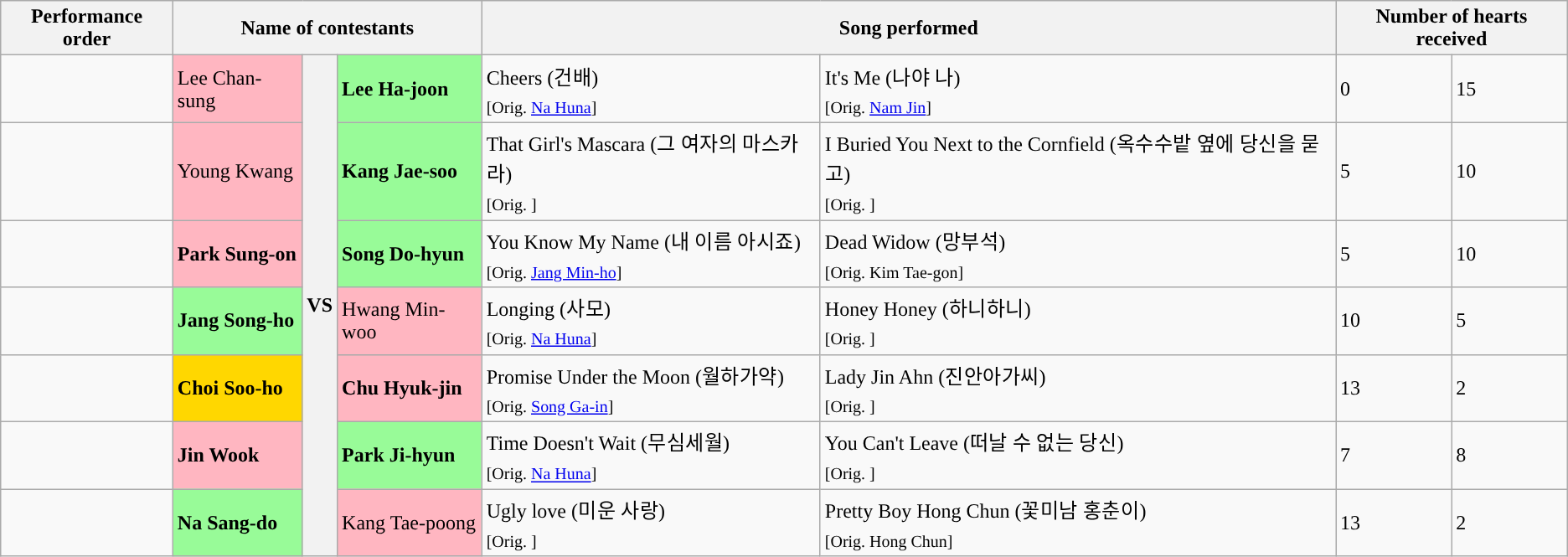<table class=wikitable>
<tr>
<th>Performance order</th>
<th colspan=3>Name of contestants</th>
<th colspan=2>Song performed</th>
<th colspan=2>Number of hearts received</th>
</tr>
<tr>
<td></td>
<td bgcolor=lightpink>Lee Chan-sung</td>
<th rowspan=7>VS</th>
<td bgcolor=palegreen><strong>Lee Ha-joon</strong></td>
<td>Cheers (건배)<br><sub>[Orig. <a href='#'>Na Huna</a>]</sub></td>
<td>It's Me (나야 나)<br><sub>[Orig. <a href='#'>Nam Jin</a>]</sub></td>
<td>0</td>
<td>15</td>
</tr>
<tr>
<td></td>
<td bgcolor=lightpink>Young Kwang</td>
<td bgcolor=palegreen><strong>Kang Jae-soo</strong></td>
<td>That Girl's Mascara (그 여자의 마스카라)<br><sub>[Orig. ]</sub></td>
<td>I Buried You Next to the Cornfield (옥수수밭 옆에 당신을 묻고)<br><sub>[Orig. ]</sub></td>
<td>5</td>
<td>10</td>
</tr>
<tr>
<td></td>
<td bgcolor=lightpink><strong>Park Sung-on</strong></td>
<td bgcolor=palegreen><strong>Song Do-hyun</strong></td>
<td>You Know My Name (내 이름 아시죠)<br><sub>[Orig. <a href='#'>Jang Min-ho</a>]</sub></td>
<td>Dead Widow (망부석)<br><sub>[Orig. Kim Tae-gon]</sub></td>
<td>5</td>
<td>10</td>
</tr>
<tr>
<td></td>
<td bgcolor=palegreen><strong>Jang Song-ho</strong></td>
<td bgcolor=lightpink>Hwang Min-woo</td>
<td>Longing (사모)<br><sub>[Orig. <a href='#'>Na Huna</a>]</sub></td>
<td>Honey Honey (하니하니)<br><sub>[Orig. ]</sub></td>
<td>10</td>
<td>5</td>
</tr>
<tr>
<td></td>
<td style="background: gold; color: black;"><strong>Choi Soo-ho</strong></td>
<td bgcolor=lightpink><strong>Chu Hyuk-jin</strong></td>
<td>Promise Under the Moon (월하가약)<br><sub>[Orig. <a href='#'>Song Ga-in</a>]</sub></td>
<td>Lady Jin Ahn (진안아가씨)<br><sub>[Orig. ]</sub></td>
<td>13</td>
<td>2</td>
</tr>
<tr>
<td></td>
<td bgcolor=lightpink><strong>Jin Wook</strong></td>
<td bgcolor=palegreen><strong>Park Ji-hyun</strong></td>
<td>Time Doesn't Wait (무심세월)<br><sub>[Orig. <a href='#'>Na Huna</a>]</sub></td>
<td>You Can't Leave (떠날 수 없는 당신)<br><sub>[Orig. ]</sub></td>
<td>7</td>
<td>8</td>
</tr>
<tr>
<td></td>
<td bgcolor=palegreen><strong>Na Sang-do</strong></td>
<td bgcolor=lightpink>Kang Tae-poong</td>
<td>Ugly love (미운 사랑)<br><sub>[Orig. ]</sub></td>
<td>Pretty Boy Hong Chun (꽃미남 홍춘이)<br><sub>[Orig. Hong Chun]</sub></td>
<td>13</td>
<td>2</td>
</tr>
</table>
